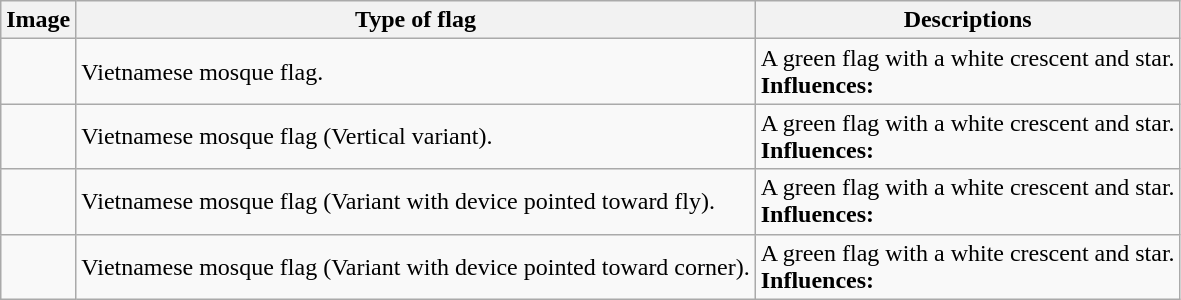<table class="wikitable">
<tr>
<th>Image</th>
<th>Type of flag</th>
<th>Descriptions</th>
</tr>
<tr>
<td></td>
<td>Vietnamese mosque flag.</td>
<td>A green flag with a white crescent and star.<br><strong>Influences:</strong>  </td>
</tr>
<tr>
<td></td>
<td>Vietnamese mosque flag (Vertical variant).</td>
<td>A green flag with a white crescent and star.<br><strong>Influences:</strong>  </td>
</tr>
<tr>
<td></td>
<td>Vietnamese mosque flag (Variant with device pointed toward fly).</td>
<td>A green flag with a white crescent and star.<br><strong>Influences:</strong>  </td>
</tr>
<tr>
<td></td>
<td>Vietnamese mosque flag (Variant with device pointed toward corner).</td>
<td>A green flag with a white crescent and star.<br><strong>Influences:</strong>  </td>
</tr>
</table>
